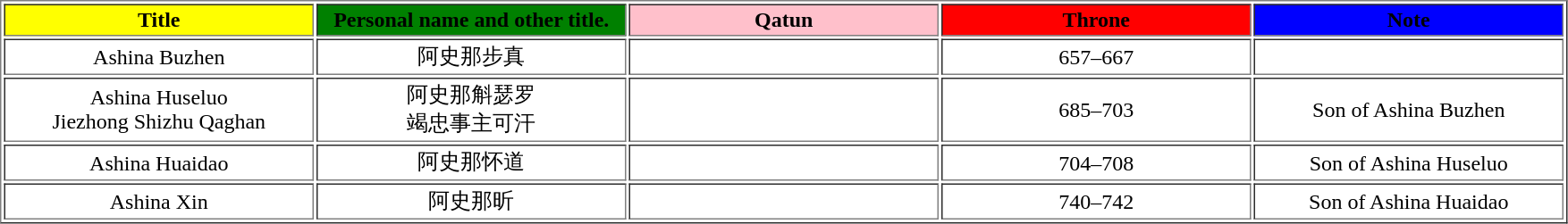<table border="1" cellpadding="2">
<tr>
<th width="225" bgcolor="#FFFF00">Title</th>
<th width="225" bgcolor=green>Personal name and other title.</th>
<th width="225" bgcolor=pink>Qatun</th>
<th width="225" bgcolor="#FF0000">Throne</th>
<th width="225" bgcolor=blue>Note</th>
</tr>
<tr align="center">
<td>Ashina Buzhen</td>
<td>阿史那步真</td>
<td></td>
<td>657–667</td>
<td></td>
</tr>
<tr align="center">
<td>Ashina Huseluo<br>Jiezhong Shizhu Qaghan</td>
<td>阿史那斛瑟罗<br>竭忠事主可汗</td>
<td></td>
<td>685–703</td>
<td>Son of Ashina Buzhen</td>
</tr>
<tr align="center">
<td>Ashina Huaidao</td>
<td>阿史那怀道</td>
<td></td>
<td>704–708</td>
<td>Son of Ashina Huseluo</td>
</tr>
<tr align="center">
<td>Ashina Xin</td>
<td>阿史那昕</td>
<td></td>
<td>740–742</td>
<td>Son of Ashina Huaidao</td>
</tr>
</table>
